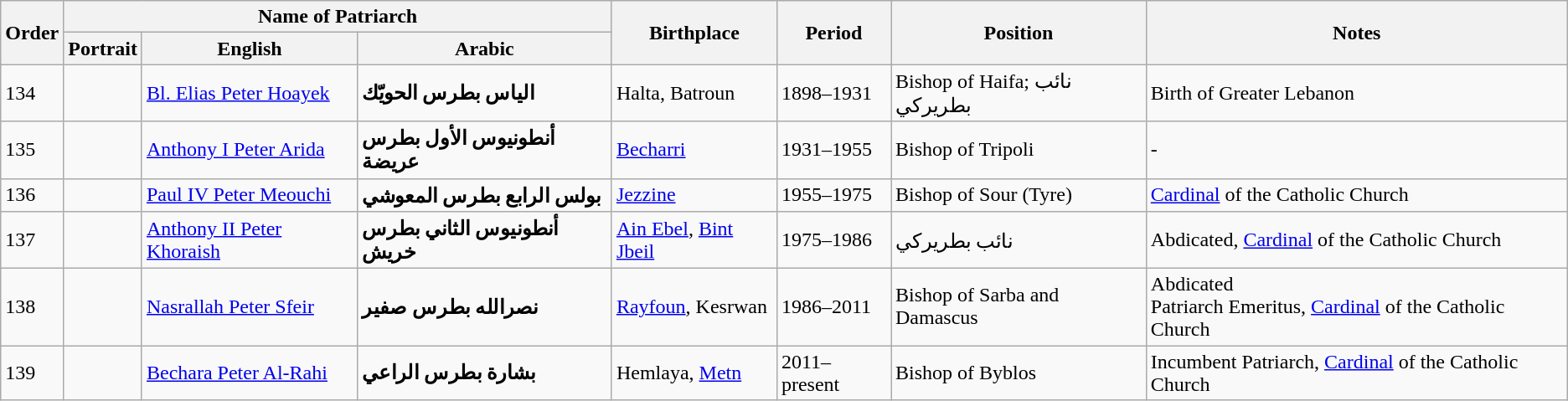<table class="wikitable" border="10">
<tr>
<th rowspan=2>Order</th>
<th colspan="3">Name of Patriarch</th>
<th rowspan=2>Birthplace</th>
<th rowspan=2>Period</th>
<th rowspan=2>Position</th>
<th rowspan=2>Notes</th>
</tr>
<tr>
<th>Portrait</th>
<th>English</th>
<th>Arabic</th>
</tr>
<tr>
<td>134</td>
<td></td>
<td><a href='#'>Bl. Elias Peter Hoayek</a></td>
<td><strong>الياس بطرس الحويّك</strong></td>
<td>Halta, Batroun</td>
<td>1898–1931</td>
<td>Bishop of Haifa; نائب بطريركي</td>
<td>Birth of Greater Lebanon</td>
</tr>
<tr>
<td>135</td>
<td></td>
<td><a href='#'>Anthony I Peter Arida</a></td>
<td><strong>أنطونيوس الأول بطرس عريضة</strong></td>
<td><a href='#'>Becharri</a></td>
<td>1931–1955</td>
<td>Bishop of Tripoli</td>
<td>-</td>
</tr>
<tr>
<td>136</td>
<td></td>
<td><a href='#'>Paul IV Peter Meouchi</a></td>
<td><strong>بولس الرابع بطرس المعوشي</strong></td>
<td><a href='#'>Jezzine</a></td>
<td>1955–1975</td>
<td>Bishop of Sour (Tyre)</td>
<td><a href='#'>Cardinal</a> of the Catholic Church</td>
</tr>
<tr>
<td>137</td>
<td></td>
<td><a href='#'>Anthony II Peter Khoraish</a></td>
<td><strong>أنطونيوس الثاني بطرس خريش</strong></td>
<td><a href='#'>Ain Ebel</a>, <a href='#'>Bint Jbeil</a></td>
<td>1975–1986</td>
<td>نائب بطريركي</td>
<td>Abdicated, <a href='#'>Cardinal</a> of the Catholic Church</td>
</tr>
<tr>
<td>138</td>
<td></td>
<td><a href='#'>Nasrallah Peter Sfeir</a></td>
<td><strong>نصرالله بطرس صفير</strong></td>
<td><a href='#'>Rayfoun</a>, Kesrwan</td>
<td>1986–2011</td>
<td>Bishop of Sarba and Damascus</td>
<td>Abdicated<br>Patriarch Emeritus, 
<a href='#'>Cardinal</a> of the Catholic Church</td>
</tr>
<tr>
<td>139</td>
<td></td>
<td><a href='#'>Bechara Peter Al-Rahi</a></td>
<td><strong>بشارة بطرس الراعي</strong></td>
<td>Hemlaya, <a href='#'>Metn</a></td>
<td>2011–present</td>
<td>Bishop of Byblos</td>
<td>Incumbent Patriarch, <a href='#'>Cardinal</a> of the Catholic Church</td>
</tr>
</table>
